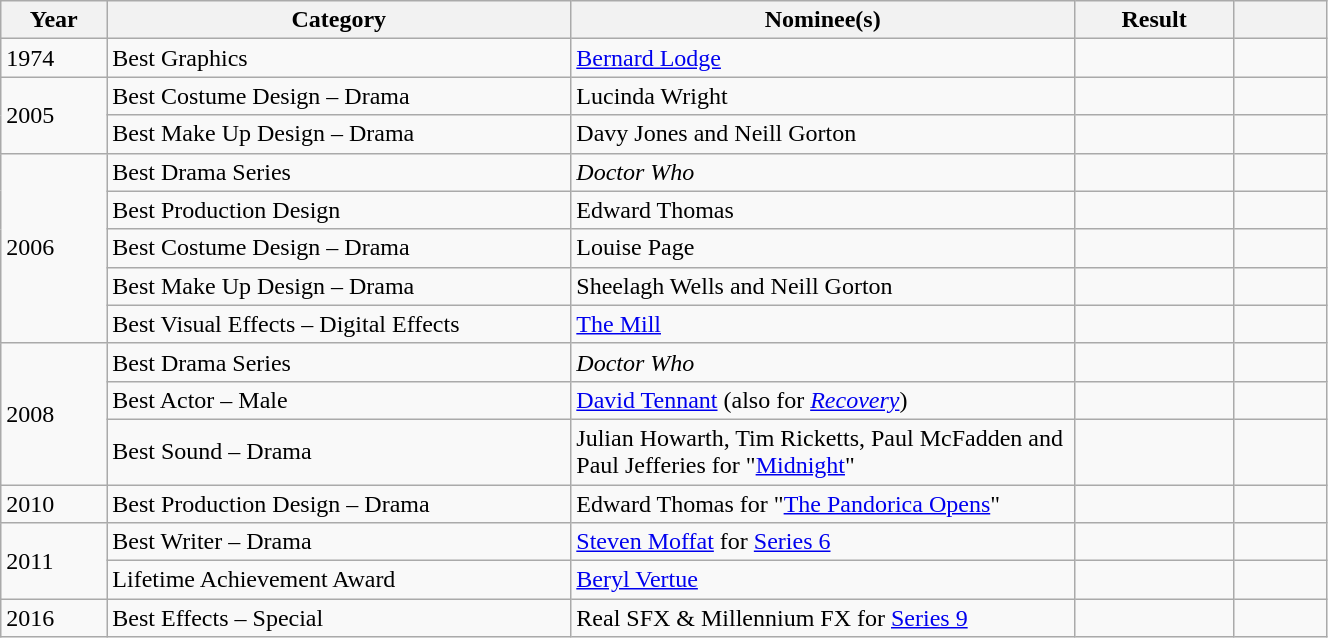<table class="wikitable" style="width:70%">
<tr>
<th style="width:8%">Year</th>
<th style="width:35%">Category</th>
<th style="width:38%">Nominee(s)</th>
<th style="width:12%">Result</th>
<th style="width:7%"></th>
</tr>
<tr>
<td>1974</td>
<td>Best Graphics</td>
<td><a href='#'>Bernard Lodge</a></td>
<td></td>
<td></td>
</tr>
<tr>
<td rowspan="2">2005</td>
<td>Best Costume Design – Drama</td>
<td>Lucinda Wright</td>
<td></td>
<td></td>
</tr>
<tr>
<td>Best Make Up Design – Drama</td>
<td>Davy Jones and Neill Gorton</td>
<td></td>
<td></td>
</tr>
<tr>
<td rowspan="5">2006</td>
<td>Best Drama Series</td>
<td><em>Doctor Who</em></td>
<td></td>
<td></td>
</tr>
<tr>
<td>Best Production Design</td>
<td>Edward Thomas</td>
<td></td>
<td></td>
</tr>
<tr>
<td>Best Costume Design – Drama</td>
<td>Louise Page</td>
<td></td>
<td></td>
</tr>
<tr>
<td>Best Make Up Design – Drama</td>
<td>Sheelagh Wells and Neill Gorton</td>
<td></td>
<td></td>
</tr>
<tr>
<td>Best Visual Effects – Digital Effects</td>
<td><a href='#'>The Mill</a></td>
<td></td>
<td></td>
</tr>
<tr>
<td rowspan="3">2008</td>
<td>Best Drama Series</td>
<td><em>Doctor Who</em></td>
<td></td>
<td></td>
</tr>
<tr>
<td>Best Actor – Male</td>
<td><a href='#'>David Tennant</a> (also for <em><a href='#'>Recovery</a></em>)</td>
<td></td>
<td></td>
</tr>
<tr>
<td>Best Sound – Drama</td>
<td>Julian Howarth, Tim Ricketts, Paul McFadden and Paul Jefferies for "<a href='#'>Midnight</a>"</td>
<td></td>
<td></td>
</tr>
<tr>
<td>2010</td>
<td>Best Production Design – Drama</td>
<td>Edward Thomas for "<a href='#'>The Pandorica Opens</a>"</td>
<td></td>
<td></td>
</tr>
<tr>
<td rowspan="2">2011</td>
<td>Best Writer – Drama</td>
<td><a href='#'>Steven Moffat</a> for <a href='#'>Series 6</a></td>
<td></td>
<td></td>
</tr>
<tr>
<td>Lifetime Achievement Award</td>
<td><a href='#'>Beryl Vertue</a></td>
<td></td>
<td></td>
</tr>
<tr>
<td>2016</td>
<td>Best Effects – Special</td>
<td>Real SFX & Millennium FX for <a href='#'>Series 9</a></td>
<td></td>
<td></td>
</tr>
</table>
